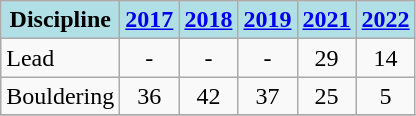<table class="wikitable" style="text-align: center">
<tr>
<th style="background: #b0e0e6">Discipline</th>
<th style="background: #b0e0e6"><a href='#'>2017</a></th>
<th style="background: #b0e0e6"><a href='#'>2018</a></th>
<th style="background: #b0e0e6"><a href='#'>2019</a></th>
<th style="background: #b0e0e6"><a href='#'>2021</a></th>
<th style="background: #b0e0e6"><a href='#'>2022</a></th>
</tr>
<tr>
<td align="left">Lead</td>
<td>-</td>
<td>-</td>
<td>-</td>
<td>29</td>
<td>14</td>
</tr>
<tr>
<td align="left">Bouldering</td>
<td>36</td>
<td>42</td>
<td>37</td>
<td>25</td>
<td>5</td>
</tr>
<tr>
</tr>
</table>
